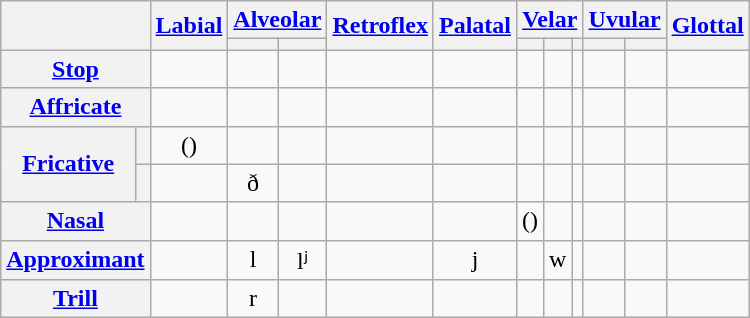<table class="wikitable" style=text-align:center>
<tr>
<th colspan="2" rowspan="2"></th>
<th rowspan="2"><a href='#'>Labial</a></th>
<th colspan="2"><a href='#'>Alveolar</a></th>
<th rowspan="2"><a href='#'>Retroflex</a></th>
<th rowspan="2"><a href='#'>Palatal</a></th>
<th colspan="3"><a href='#'>Velar</a></th>
<th colspan="2"><a href='#'>Uvular</a></th>
<th rowspan="2"><a href='#'>Glottal</a></th>
</tr>
<tr>
<th></th>
<th></th>
<th></th>
<th></th>
<th></th>
<th></th>
<th></th>
</tr>
<tr>
<th colspan="2"><a href='#'>Stop</a></th>
<td></td>
<td></td>
<td></td>
<td></td>
<td></td>
<td></td>
<td></td>
<td></td>
<td></td>
<td></td>
<td></td>
</tr>
<tr>
<th colspan="2"><a href='#'>Affricate</a></th>
<td></td>
<td></td>
<td></td>
<td></td>
<td></td>
<td></td>
<td></td>
<td></td>
<td></td>
<td></td>
<td></td>
</tr>
<tr>
<th rowspan="2"><a href='#'>Fricative</a></th>
<th></th>
<td>()</td>
<td></td>
<td></td>
<td></td>
<td></td>
<td></td>
<td></td>
<td></td>
<td></td>
<td></td>
<td></td>
</tr>
<tr>
<th></th>
<td></td>
<td>ð</td>
<td></td>
<td></td>
<td></td>
<td></td>
<td></td>
<td></td>
<td></td>
<td></td>
<td></td>
</tr>
<tr>
<th colspan="2"><a href='#'>Nasal</a></th>
<td></td>
<td></td>
<td></td>
<td></td>
<td></td>
<td>()</td>
<td></td>
<td></td>
<td></td>
<td></td>
<td></td>
</tr>
<tr>
<th colspan="2"><a href='#'>Approximant</a></th>
<td></td>
<td>l</td>
<td>lʲ</td>
<td></td>
<td>j</td>
<td></td>
<td>w</td>
<td></td>
<td></td>
<td></td>
<td></td>
</tr>
<tr>
<th colspan="2"><a href='#'>Trill</a></th>
<td></td>
<td>r</td>
<td></td>
<td></td>
<td></td>
<td></td>
<td></td>
<td></td>
<td></td>
<td></td>
<td></td>
</tr>
</table>
